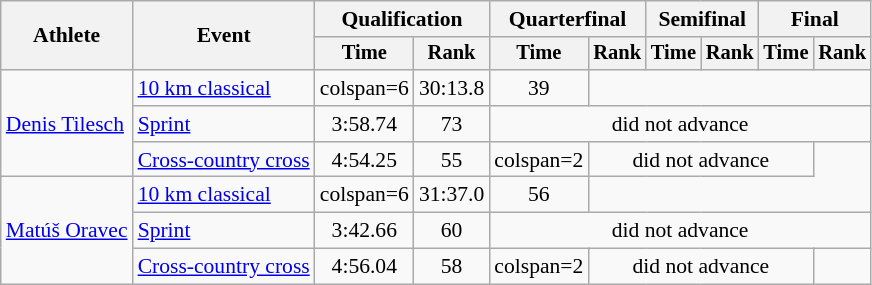<table class="wikitable" style="font-size:90%">
<tr>
<th rowspan="2">Athlete</th>
<th rowspan="2">Event</th>
<th colspan="2">Qualification</th>
<th colspan="2">Quarterfinal</th>
<th colspan="2">Semifinal</th>
<th colspan="2">Final</th>
</tr>
<tr style="font-size:95%">
<th>Time</th>
<th>Rank</th>
<th>Time</th>
<th>Rank</th>
<th>Time</th>
<th>Rank</th>
<th>Time</th>
<th>Rank</th>
</tr>
<tr align=center>
<td align=left rowspan=3><a href='#'>Denis Tilesch</a></td>
<td align=left><a href='#'>10 km classical</a></td>
<td>colspan=6 </td>
<td>30:13.8</td>
<td>39</td>
</tr>
<tr align=center>
<td align=left><a href='#'>Sprint</a></td>
<td>3:58.74</td>
<td>73</td>
<td colspan=6>did not advance</td>
</tr>
<tr align=center>
<td align=left><a href='#'>Cross-country cross</a></td>
<td>4:54.25</td>
<td>55</td>
<td>colspan=2 </td>
<td colspan=4>did not advance</td>
</tr>
<tr align=center>
<td align=left rowspan=3><a href='#'>Matúš Oravec</a></td>
<td align=left><a href='#'>10 km classical</a></td>
<td>colspan=6 </td>
<td>31:37.0</td>
<td>56</td>
</tr>
<tr align=center>
<td align=left><a href='#'>Sprint</a></td>
<td>3:42.66</td>
<td>60</td>
<td colspan=6>did not advance</td>
</tr>
<tr align=center>
<td align=left><a href='#'>Cross-country cross</a></td>
<td>4:56.04</td>
<td>58</td>
<td>colspan=2 </td>
<td colspan=4>did not advance</td>
</tr>
</table>
